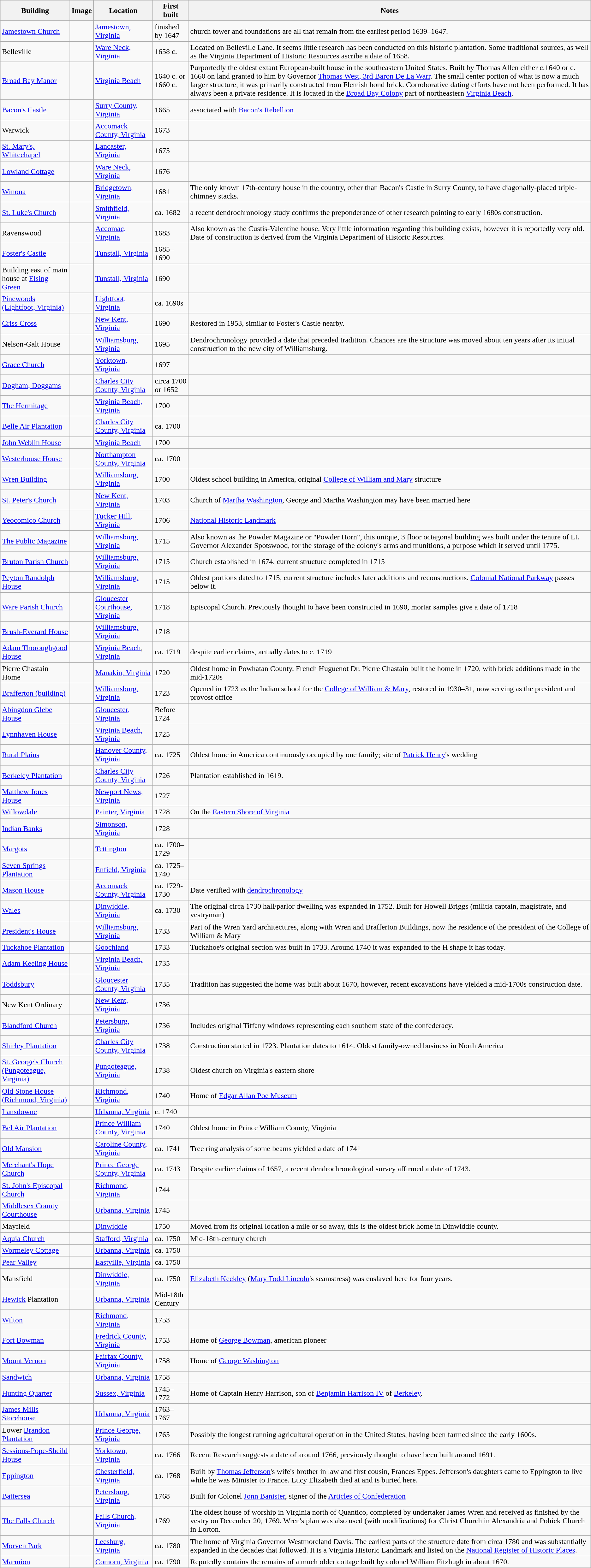<table class="wikitable">
<tr>
<th>Building</th>
<th>Image</th>
<th>Location</th>
<th>First built</th>
<th>Notes</th>
</tr>
<tr>
<td><a href='#'>Jamestown Church</a></td>
<td></td>
<td><a href='#'>Jamestown, Virginia</a></td>
<td>finished by 1647</td>
<td>church tower and foundations are all that remain from the earliest period 1639–1647.</td>
</tr>
<tr>
<td>Belleville</td>
<td></td>
<td><a href='#'>Ware Neck, Virginia</a></td>
<td>1658 c.</td>
<td>Located on Belleville Lane. It seems little research has been conducted on this historic plantation. Some traditional sources, as well as the Virginia Department of Historic Resources ascribe a date of 1658.</td>
</tr>
<tr>
<td><a href='#'>Broad Bay Manor</a></td>
<td></td>
<td><a href='#'>Virginia Beach</a></td>
<td>1640 c. or 1660 c.</td>
<td>Purportedly the oldest extant European-built house in the southeastern United States. Built by Thomas Allen either c.1640 or c. 1660  on land granted to him by Governor <a href='#'>Thomas West, 3rd Baron De La Warr</a>.  The small center portion of what is now a much larger structure, it was primarily constructed from Flemish bond brick. Corroborative dating efforts have not been performed.  It has always been a private residence.  It is located in the <a href='#'>Broad Bay Colony</a> part of northeastern <a href='#'>Virginia Beach</a>.</td>
</tr>
<tr>
<td><a href='#'>Bacon's Castle</a></td>
<td></td>
<td><a href='#'>Surry County, Virginia</a></td>
<td>1665</td>
<td>associated with <a href='#'>Bacon's Rebellion</a></td>
</tr>
<tr>
<td>Warwick</td>
<td></td>
<td><a href='#'>Accomack County, Virginia</a></td>
<td>1673</td>
<td></td>
</tr>
<tr>
<td><a href='#'>St. Mary's, Whitechapel</a></td>
<td></td>
<td><a href='#'>Lancaster, Virginia</a></td>
<td>1675</td>
<td></td>
</tr>
<tr>
<td><a href='#'>Lowland Cottage</a></td>
<td></td>
<td><a href='#'>Ware Neck, Virginia</a></td>
<td>1676</td>
<td></td>
</tr>
<tr>
<td><a href='#'>Winona</a></td>
<td></td>
<td><a href='#'>Bridgetown, Virginia</a></td>
<td>1681</td>
<td>The only known 17th-century house in the country, other than Bacon's Castle in Surry County, to have diagonally-placed triple-chimney stacks.</td>
</tr>
<tr>
<td><a href='#'>St. Luke's Church</a></td>
<td></td>
<td><a href='#'>Smithfield, Virginia</a></td>
<td>ca. 1682</td>
<td>a recent dendrochronology study confirms the preponderance of other research pointing to early 1680s construction.</td>
</tr>
<tr>
<td>Ravenswood</td>
<td></td>
<td><a href='#'>Accomac, Virginia</a></td>
<td>1683</td>
<td>Also known as the Custis-Valentine house. Very little information regarding this building exists, however it is reportedly very old. Date of construction is derived from the Virginia Department of Historic Resources.</td>
</tr>
<tr>
<td><a href='#'>Foster's Castle</a></td>
<td></td>
<td><a href='#'>Tunstall, Virginia</a></td>
<td>1685–1690</td>
<td></td>
</tr>
<tr>
<td>Building east of main house at <a href='#'>Elsing Green</a></td>
<td></td>
<td><a href='#'>Tunstall, Virginia</a></td>
<td>1690</td>
<td></td>
</tr>
<tr>
<td><a href='#'>Pinewoods (Lightfoot, Virginia)</a></td>
<td></td>
<td><a href='#'>Lightfoot, Virginia</a></td>
<td>ca. 1690s</td>
<td></td>
</tr>
<tr>
<td><a href='#'>Criss Cross</a></td>
<td></td>
<td><a href='#'>New Kent, Virginia</a></td>
<td>1690</td>
<td>Restored in 1953, similar to Foster's Castle nearby.</td>
</tr>
<tr>
<td>Nelson-Galt House</td>
<td></td>
<td><a href='#'>Williamsburg, Virginia</a></td>
<td>1695</td>
<td>Dendrochronology provided a date that preceded tradition. Chances are the structure was moved about ten years after its initial construction to the new city of Williamsburg.</td>
</tr>
<tr>
<td><a href='#'>Grace Church</a></td>
<td></td>
<td><a href='#'>Yorktown, Virginia</a></td>
<td>1697</td>
<td></td>
</tr>
<tr>
<td><a href='#'>Dogham, Doggams</a></td>
<td></td>
<td><a href='#'>Charles City County, Virginia</a></td>
<td>circa 1700 or 1652</td>
<td></td>
</tr>
<tr>
<td><a href='#'>The Hermitage</a></td>
<td></td>
<td><a href='#'>Virginia Beach, Virginia</a></td>
<td>1700</td>
<td></td>
</tr>
<tr>
<td><a href='#'>Belle Air Plantation</a></td>
<td></td>
<td><a href='#'>Charles City County, Virginia</a></td>
<td>ca. 1700</td>
<td></td>
</tr>
<tr>
<td><a href='#'>John Weblin House</a></td>
<td></td>
<td><a href='#'>Virginia Beach</a></td>
<td>1700</td>
<td></td>
</tr>
<tr>
<td><a href='#'>Westerhouse House</a></td>
<td></td>
<td><a href='#'>Northampton County, Virginia</a></td>
<td>ca. 1700</td>
<td></td>
</tr>
<tr>
<td><a href='#'>Wren Building</a></td>
<td></td>
<td><a href='#'>Williamsburg, Virginia</a></td>
<td>1700</td>
<td>Oldest school building in America, original <a href='#'>College of William and Mary</a> structure</td>
</tr>
<tr>
<td><a href='#'>St. Peter's Church</a></td>
<td></td>
<td><a href='#'>New Kent, Virginia</a></td>
<td>1703</td>
<td>Church of <a href='#'>Martha Washington</a>, George and Martha Washington may have been married here</td>
</tr>
<tr>
<td><a href='#'>Yeocomico Church</a></td>
<td></td>
<td><a href='#'>Tucker Hill, Virginia</a></td>
<td>1706</td>
<td><a href='#'>National Historic Landmark</a></td>
</tr>
<tr>
<td><a href='#'>The Public Magazine</a></td>
<td></td>
<td><a href='#'>Williamsburg, Virginia</a></td>
<td>1715</td>
<td>Also known as the Powder Magazine or "Powder Horn", this unique, 3 floor octagonal building was built under the tenure of Lt. Governor Alexander Spotswood, for the storage of the colony's arms and munitions, a purpose which it served until 1775.</td>
</tr>
<tr>
<td><a href='#'>Bruton Parish Church</a></td>
<td></td>
<td><a href='#'>Williamsburg, Virginia</a></td>
<td>1715</td>
<td>Church established in 1674, current structure completed in 1715</td>
</tr>
<tr>
<td><a href='#'>Peyton Randolph House</a></td>
<td></td>
<td><a href='#'>Williamsburg, Virginia</a></td>
<td>1715</td>
<td>Oldest portions dated to 1715, current structure includes later additions and reconstructions. <a href='#'>Colonial National Parkway</a> passes below it.</td>
</tr>
<tr>
<td><a href='#'>Ware Parish Church</a></td>
<td></td>
<td><a href='#'>Gloucester Courthouse, Virginia</a></td>
<td>1718</td>
<td>Episcopal Church. Previously thought to have been constructed in 1690, mortar samples give a date of 1718 </td>
</tr>
<tr>
<td><a href='#'>Brush-Everard House</a></td>
<td></td>
<td><a href='#'>Williamsburg, Virginia</a></td>
<td>1718</td>
<td></td>
</tr>
<tr>
<td><a href='#'>Adam Thoroughgood House</a></td>
<td></td>
<td><a href='#'>Virginia Beach</a>, <a href='#'>Virginia</a></td>
<td>ca. 1719</td>
<td>despite earlier claims, actually dates to c. 1719</td>
</tr>
<tr>
<td>Pierre Chastain Home</td>
<td></td>
<td><a href='#'>Manakin, Virginia</a></td>
<td>1720</td>
<td>Oldest home in Powhatan County. French Huguenot Dr. Pierre Chastain built the home in 1720, with brick additions made in the mid-1720s</td>
</tr>
<tr>
<td><a href='#'>Brafferton (building)</a></td>
<td></td>
<td><a href='#'>Williamsburg, Virginia</a></td>
<td>1723</td>
<td>Opened in 1723 as the Indian school for the <a href='#'>College of William & Mary</a>, restored in 1930–31, now serving as the president and provost office</td>
</tr>
<tr>
<td><a href='#'>Abingdon Glebe House</a></td>
<td></td>
<td><a href='#'>Gloucester, Virginia</a></td>
<td>Before 1724</td>
<td></td>
</tr>
<tr>
<td><a href='#'>Lynnhaven House</a></td>
<td></td>
<td><a href='#'>Virginia Beach, Virginia</a></td>
<td>1725 </td>
<td></td>
</tr>
<tr>
<td><a href='#'>Rural Plains</a></td>
<td></td>
<td><a href='#'>Hanover County, Virginia</a></td>
<td>ca. 1725</td>
<td>Oldest home in America continuously occupied by one family; site of <a href='#'>Patrick Henry</a>'s wedding</td>
</tr>
<tr>
<td><a href='#'>Berkeley Plantation</a></td>
<td></td>
<td><a href='#'>Charles City County, Virginia</a></td>
<td>1726</td>
<td>Plantation established in 1619.</td>
</tr>
<tr>
<td><a href='#'>Matthew Jones House</a></td>
<td></td>
<td><a href='#'>Newport News, Virginia</a></td>
<td>1727</td>
<td></td>
</tr>
<tr>
<td><a href='#'>Willowdale</a></td>
<td></td>
<td><a href='#'>Painter, Virginia</a></td>
<td>1728</td>
<td>On the <a href='#'>Eastern Shore of Virginia</a></td>
</tr>
<tr>
<td><a href='#'>Indian Banks</a></td>
<td></td>
<td><a href='#'>Simonson, Virginia</a></td>
<td>1728</td>
<td></td>
</tr>
<tr>
<td><a href='#'>Margots</a></td>
<td></td>
<td><a href='#'>Tettington</a></td>
<td>ca. 1700–1729</td>
<td></td>
</tr>
<tr>
<td><a href='#'>Seven Springs Plantation</a></td>
<td></td>
<td><a href='#'>Enfield, Virginia</a></td>
<td>ca. 1725–1740</td>
<td></td>
</tr>
<tr>
<td><a href='#'>Mason House</a></td>
<td></td>
<td><a href='#'>Accomack County, Virginia</a></td>
<td>ca. 1729-1730</td>
<td>Date verified with <a href='#'>dendrochronology</a></td>
</tr>
<tr>
<td><a href='#'>Wales</a></td>
<td></td>
<td><a href='#'>Dinwiddie, Virginia</a></td>
<td>ca. 1730</td>
<td>The original circa 1730 hall/parlor dwelling was expanded in 1752. Built for Howell Briggs (militia captain, magistrate, and vestryman)</td>
</tr>
<tr>
<td><a href='#'>President's House</a></td>
<td></td>
<td><a href='#'>Williamsburg, Virginia</a></td>
<td>1733</td>
<td>Part of the Wren Yard architectures, along with Wren and Brafferton Buildings, now the residence of the president of the College of William & Mary</td>
</tr>
<tr>
<td><a href='#'>Tuckahoe Plantation</a></td>
<td></td>
<td><a href='#'>Goochland</a></td>
<td>1733</td>
<td>Tuckahoe's original section was built in 1733. Around 1740 it was expanded to the H shape it has today.</td>
</tr>
<tr>
<td><a href='#'>Adam Keeling House</a></td>
<td></td>
<td><a href='#'>Virginia Beach, Virginia</a></td>
<td>1735</td>
<td></td>
</tr>
<tr>
<td><a href='#'>Toddsbury</a></td>
<td></td>
<td><a href='#'>Gloucester County, Virginia</a></td>
<td>1735</td>
<td>Tradition has suggested the home was built about 1670, however, recent excavations have yielded a mid-1700s construction date.</td>
</tr>
<tr>
<td>New Kent Ordinary</td>
<td></td>
<td><a href='#'>New Kent, Virginia</a></td>
<td>1736</td>
<td></td>
</tr>
<tr>
<td><a href='#'>Blandford Church</a></td>
<td></td>
<td><a href='#'>Petersburg, Virginia</a></td>
<td>1736</td>
<td>Includes original Tiffany windows representing each southern state of the confederacy.</td>
</tr>
<tr>
<td><a href='#'>Shirley Plantation</a></td>
<td></td>
<td><a href='#'>Charles City County, Virginia</a></td>
<td>1738</td>
<td>Construction started in 1723. Plantation dates to 1614. Oldest family-owned business in North America</td>
</tr>
<tr>
<td><a href='#'>St. George's Church (Pungoteague, Virginia)</a></td>
<td></td>
<td><a href='#'>Pungoteague, Virginia</a></td>
<td>1738</td>
<td>Oldest church on Virginia's eastern shore</td>
</tr>
<tr>
<td><a href='#'>Old Stone House (Richmond, Virginia)</a></td>
<td></td>
<td><a href='#'>Richmond, Virginia</a></td>
<td>1740</td>
<td>Home of <a href='#'>Edgar Allan Poe Museum</a></td>
</tr>
<tr>
<td><a href='#'>Lansdowne</a></td>
<td></td>
<td><a href='#'>Urbanna, Virginia</a></td>
<td>c. 1740</td>
<td></td>
</tr>
<tr>
<td><a href='#'>Bel Air Plantation</a></td>
<td></td>
<td><a href='#'>Prince William County, Virginia</a></td>
<td>1740</td>
<td>Oldest home in Prince William County, Virginia</td>
</tr>
<tr>
<td><a href='#'>Old Mansion</a></td>
<td></td>
<td><a href='#'>Caroline County, Virginia</a></td>
<td>ca. 1741</td>
<td>Tree ring analysis of some beams yielded a date of 1741</td>
</tr>
<tr>
<td><a href='#'>Merchant's Hope Church</a></td>
<td></td>
<td><a href='#'>Prince George County, Virginia</a></td>
<td>ca. 1743</td>
<td>Despite earlier claims of 1657, a recent dendrochronological survey affirmed a date of 1743.</td>
</tr>
<tr>
<td><a href='#'>St. John's Episcopal Church</a></td>
<td></td>
<td><a href='#'>Richmond, Virginia</a></td>
<td>1744</td>
<td></td>
</tr>
<tr>
<td><a href='#'>Middlesex County Courthouse</a></td>
<td></td>
<td><a href='#'>Urbanna, Virginia</a></td>
<td>1745</td>
<td></td>
</tr>
<tr>
<td>Mayfield</td>
<td></td>
<td><a href='#'>Dinwiddie</a></td>
<td>1750</td>
<td>Moved from its original location a mile or so away, this is the oldest brick home in Dinwiddie county.</td>
</tr>
<tr>
<td><a href='#'>Aquia Church</a></td>
<td></td>
<td><a href='#'>Stafford, Virginia</a></td>
<td>ca. 1750</td>
<td>Mid-18th-century church</td>
</tr>
<tr>
<td><a href='#'>Wormeley Cottage</a></td>
<td></td>
<td><a href='#'>Urbanna, Virginia</a></td>
<td>ca. 1750</td>
<td></td>
</tr>
<tr>
<td><a href='#'>Pear Valley</a></td>
<td></td>
<td><a href='#'>Eastville, Virginia</a></td>
<td>ca. 1750</td>
<td></td>
</tr>
<tr>
<td>Mansfield</td>
<td></td>
<td><a href='#'>Dinwiddie, Virginia</a></td>
<td>ca. 1750</td>
<td><a href='#'>Elizabeth Keckley</a> (<a href='#'>Mary Todd Lincoln</a>'s seamstress) was enslaved here for four years.</td>
</tr>
<tr>
<td><a href='#'>Hewick</a> Plantation</td>
<td></td>
<td><a href='#'>Urbanna, Virginia</a></td>
<td>Mid-18th Century</td>
<td></td>
</tr>
<tr>
<td><a href='#'>Wilton</a></td>
<td></td>
<td><a href='#'>Richmond, Virginia</a></td>
<td>1753</td>
<td></td>
</tr>
<tr>
<td><a href='#'>Fort Bowman</a></td>
<td></td>
<td><a href='#'>Fredrick County, Virginia</a></td>
<td>1753</td>
<td>Home of <a href='#'>George Bowman</a>, american pioneer</td>
</tr>
<tr>
<td><a href='#'>Mount Vernon</a></td>
<td></td>
<td><a href='#'>Fairfax County, Virginia</a></td>
<td>1758</td>
<td>Home of <a href='#'>George Washington</a></td>
</tr>
<tr>
<td><a href='#'>Sandwich</a></td>
<td></td>
<td><a href='#'>Urbanna, Virginia</a></td>
<td>1758</td>
<td></td>
</tr>
<tr>
<td><a href='#'>Hunting Quarter</a></td>
<td></td>
<td><a href='#'>Sussex, Virginia</a></td>
<td>1745–1772</td>
<td>Home of Captain Henry Harrison, son of <a href='#'>Benjamin Harrison IV</a> of <a href='#'>Berkeley</a>.</td>
</tr>
<tr>
<td><a href='#'>James Mills Storehouse</a></td>
<td></td>
<td><a href='#'>Urbanna, Virginia</a></td>
<td>1763–1767</td>
<td></td>
</tr>
<tr>
<td>Lower <a href='#'>Brandon Plantation</a></td>
<td></td>
<td><a href='#'>Prince George, Virginia</a></td>
<td>1765</td>
<td>Possibly the longest running agricultural operation in the United States, having been farmed since the early 1600s.</td>
</tr>
<tr>
<td><a href='#'>Sessions-Pope-Sheild House</a></td>
<td></td>
<td><a href='#'>Yorktown, Virginia</a></td>
<td>ca. 1766</td>
<td>Recent Research suggests a date of around 1766, previously thought to have been built around 1691.</td>
</tr>
<tr>
<td><a href='#'>Eppington</a></td>
<td></td>
<td><a href='#'>Chesterfield, Virginia</a></td>
<td>ca. 1768</td>
<td>Built by <a href='#'>Thomas Jefferson</a>'s wife's brother in law and first cousin, Frances Eppes. Jefferson's daughters came to Eppington to live while he was Minister to France. Lucy Elizabeth died at and is buried here.</td>
</tr>
<tr>
<td><a href='#'>Battersea</a></td>
<td></td>
<td><a href='#'>Petersburg, Virginia</a></td>
<td>1768</td>
<td>Built for Colonel <a href='#'>Jonn Banister</a>, signer of the <a href='#'>Articles of Confederation</a></td>
</tr>
<tr>
<td><a href='#'>The Falls Church</a></td>
<td></td>
<td><a href='#'>Falls Church, Virginia</a></td>
<td>1769</td>
<td>The oldest house of worship in Virginia north of Quantico, completed by undertaker James Wren and received as finished by the vestry on December 20, 1769. Wren's plan was also used (with modifications) for Christ Church in Alexandria and Pohick Church in Lorton.</td>
</tr>
<tr>
<td><a href='#'>Morven Park</a></td>
<td></td>
<td><a href='#'>Leesburg, Virginia</a></td>
<td>ca. 1780</td>
<td>The home of Virginia Governor Westmoreland Davis.  The earliest parts of the structure date from circa 1780 and was substantially expanded in the decades that followed.  It is a Virginia Historic Landmark and listed on the <a href='#'>National Register of Historic Places</a>.</td>
</tr>
<tr>
<td><a href='#'>Marmion</a></td>
<td></td>
<td><a href='#'>Comorn, Virginia</a></td>
<td>ca. 1790</td>
<td>Reputedly contains the remains of a much older cottage built by colonel William Fitzhugh in about 1670.</td>
</tr>
</table>
